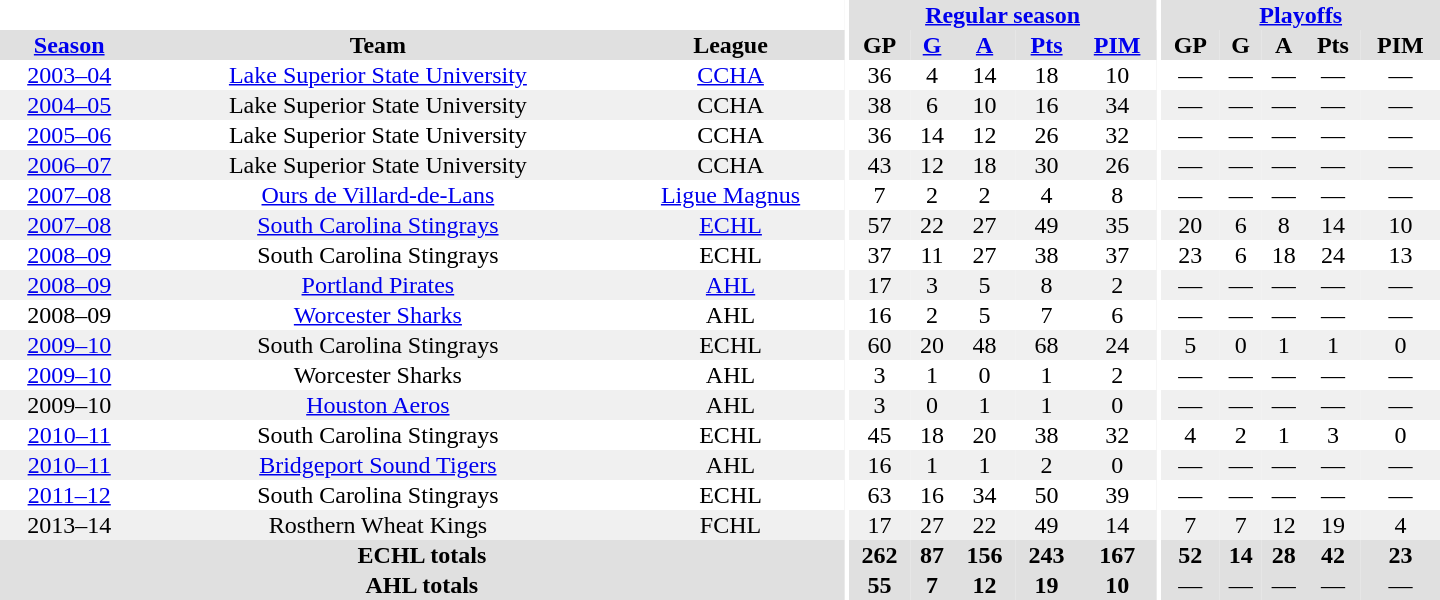<table border="0" cellpadding="1" cellspacing="0" style="text-align:center; width:60em">
<tr bgcolor="#e0e0e0">
<th colspan="3" bgcolor="#ffffff"></th>
<th rowspan="99" bgcolor="#ffffff"></th>
<th colspan="5"><a href='#'>Regular season</a></th>
<th rowspan="99" bgcolor="#ffffff"></th>
<th colspan="5"><a href='#'>Playoffs</a></th>
</tr>
<tr bgcolor="#e0e0e0">
<th><a href='#'>Season</a></th>
<th>Team</th>
<th>League</th>
<th>GP</th>
<th><a href='#'>G</a></th>
<th><a href='#'>A</a></th>
<th><a href='#'>Pts</a></th>
<th><a href='#'>PIM</a></th>
<th>GP</th>
<th>G</th>
<th>A</th>
<th>Pts</th>
<th>PIM</th>
</tr>
<tr>
<td><a href='#'>2003–04</a></td>
<td><a href='#'>Lake Superior State University</a></td>
<td><a href='#'>CCHA</a></td>
<td>36</td>
<td>4</td>
<td>14</td>
<td>18</td>
<td>10</td>
<td>—</td>
<td>—</td>
<td>—</td>
<td>—</td>
<td>—</td>
</tr>
<tr style="background:#f0f0f0;">
<td><a href='#'>2004–05</a></td>
<td>Lake Superior State University</td>
<td>CCHA</td>
<td>38</td>
<td>6</td>
<td>10</td>
<td>16</td>
<td>34</td>
<td>—</td>
<td>—</td>
<td>—</td>
<td>—</td>
<td>—</td>
</tr>
<tr>
<td><a href='#'>2005–06</a></td>
<td>Lake Superior State University</td>
<td>CCHA</td>
<td>36</td>
<td>14</td>
<td>12</td>
<td>26</td>
<td>32</td>
<td>—</td>
<td>—</td>
<td>—</td>
<td>—</td>
<td>—</td>
</tr>
<tr style="background:#f0f0f0;">
<td><a href='#'>2006–07</a></td>
<td>Lake Superior State University</td>
<td>CCHA</td>
<td>43</td>
<td>12</td>
<td>18</td>
<td>30</td>
<td>26</td>
<td>—</td>
<td>—</td>
<td>—</td>
<td>—</td>
<td>—</td>
</tr>
<tr>
<td><a href='#'>2007–08</a></td>
<td><a href='#'>Ours de Villard-de-Lans</a></td>
<td><a href='#'>Ligue Magnus</a></td>
<td>7</td>
<td>2</td>
<td>2</td>
<td>4</td>
<td>8</td>
<td>—</td>
<td>—</td>
<td>—</td>
<td>—</td>
<td>—</td>
</tr>
<tr style="background:#f0f0f0;">
<td><a href='#'>2007–08</a></td>
<td><a href='#'>South Carolina Stingrays</a></td>
<td><a href='#'>ECHL</a></td>
<td>57</td>
<td>22</td>
<td>27</td>
<td>49</td>
<td>35</td>
<td>20</td>
<td>6</td>
<td>8</td>
<td>14</td>
<td>10</td>
</tr>
<tr>
<td><a href='#'>2008–09</a></td>
<td>South Carolina Stingrays</td>
<td>ECHL</td>
<td>37</td>
<td>11</td>
<td>27</td>
<td>38</td>
<td>37</td>
<td>23</td>
<td>6</td>
<td>18</td>
<td>24</td>
<td>13</td>
</tr>
<tr style="background:#f0f0f0;">
<td><a href='#'>2008–09</a></td>
<td><a href='#'>Portland Pirates</a></td>
<td><a href='#'>AHL</a></td>
<td>17</td>
<td>3</td>
<td>5</td>
<td>8</td>
<td>2</td>
<td>—</td>
<td>—</td>
<td>—</td>
<td>—</td>
<td>—</td>
</tr>
<tr>
<td>2008–09</td>
<td><a href='#'>Worcester Sharks</a></td>
<td>AHL</td>
<td>16</td>
<td>2</td>
<td>5</td>
<td>7</td>
<td>6</td>
<td>—</td>
<td>—</td>
<td>—</td>
<td>—</td>
<td>—</td>
</tr>
<tr style="background:#f0f0f0;">
<td><a href='#'>2009–10</a></td>
<td>South Carolina Stingrays</td>
<td>ECHL</td>
<td>60</td>
<td>20</td>
<td>48</td>
<td>68</td>
<td>24</td>
<td>5</td>
<td>0</td>
<td>1</td>
<td>1</td>
<td>0</td>
</tr>
<tr>
<td><a href='#'>2009–10</a></td>
<td>Worcester Sharks</td>
<td>AHL</td>
<td>3</td>
<td>1</td>
<td>0</td>
<td>1</td>
<td>2</td>
<td>—</td>
<td>—</td>
<td>—</td>
<td>—</td>
<td>—</td>
</tr>
<tr style="background:#f0f0f0;">
<td>2009–10</td>
<td><a href='#'>Houston Aeros</a></td>
<td>AHL</td>
<td>3</td>
<td>0</td>
<td>1</td>
<td>1</td>
<td>0</td>
<td>—</td>
<td>—</td>
<td>—</td>
<td>—</td>
<td>—</td>
</tr>
<tr>
<td><a href='#'>2010–11</a></td>
<td>South Carolina Stingrays</td>
<td>ECHL</td>
<td>45</td>
<td>18</td>
<td>20</td>
<td>38</td>
<td>32</td>
<td>4</td>
<td>2</td>
<td>1</td>
<td>3</td>
<td>0</td>
</tr>
<tr style="background:#f0f0f0;">
<td><a href='#'>2010–11</a></td>
<td><a href='#'>Bridgeport Sound Tigers</a></td>
<td>AHL</td>
<td>16</td>
<td>1</td>
<td>1</td>
<td>2</td>
<td>0</td>
<td>—</td>
<td>—</td>
<td>—</td>
<td>—</td>
<td>—</td>
</tr>
<tr>
<td><a href='#'>2011–12</a></td>
<td>South Carolina Stingrays</td>
<td>ECHL</td>
<td>63</td>
<td>16</td>
<td>34</td>
<td>50</td>
<td>39</td>
<td>—</td>
<td>—</td>
<td>—</td>
<td>—</td>
<td>—</td>
</tr>
<tr style="background:#f0f0f0;">
<td>2013–14</td>
<td>Rosthern Wheat Kings</td>
<td>FCHL</td>
<td>17</td>
<td>27</td>
<td>22</td>
<td>49</td>
<td>14</td>
<td>7</td>
<td>7</td>
<td>12</td>
<td>19</td>
<td>4</td>
</tr>
<tr style="background:#e0e0e0;">
<th colspan="3">ECHL totals</th>
<th>262</th>
<th>87</th>
<th>156</th>
<th>243</th>
<th>167</th>
<th>52</th>
<th>14</th>
<th>28</th>
<th>42</th>
<th>23</th>
</tr>
<tr style="background:#e0e0e0;">
<th colspan="3">AHL totals</th>
<th>55</th>
<th>7</th>
<th>12</th>
<th>19</th>
<th>10</th>
<td>—</td>
<td>—</td>
<td>—</td>
<td>—</td>
<td>—</td>
</tr>
</table>
